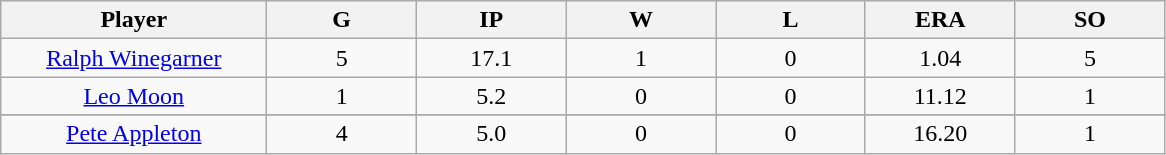<table class="wikitable sortable">
<tr>
<th bgcolor="#DDDDFF" width="16%">Player</th>
<th bgcolor="#DDDDFF" width="9%">G</th>
<th bgcolor="#DDDDFF" width="9%">IP</th>
<th bgcolor="#DDDDFF" width="9%">W</th>
<th bgcolor="#DDDDFF" width="9%">L</th>
<th bgcolor="#DDDDFF" width="9%">ERA</th>
<th bgcolor="#DDDDFF" width="9%">SO</th>
</tr>
<tr align="center">
<td><a href='#'>Ralph Winegarner</a></td>
<td>5</td>
<td>17.1</td>
<td>1</td>
<td>0</td>
<td>1.04</td>
<td>5</td>
</tr>
<tr align="center">
<td><a href='#'>Leo Moon</a></td>
<td>1</td>
<td>5.2</td>
<td>0</td>
<td>0</td>
<td>11.12</td>
<td>1</td>
</tr>
<tr>
</tr>
<tr align="center">
<td><a href='#'>Pete Appleton</a></td>
<td>4</td>
<td>5.0</td>
<td>0</td>
<td>0</td>
<td>16.20</td>
<td>1</td>
</tr>
</table>
